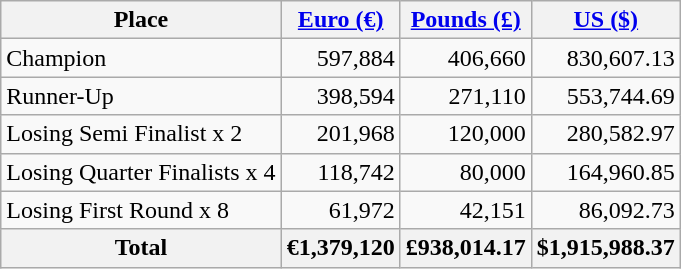<table class="wikitable">
<tr>
<th>Place</th>
<th><a href='#'>Euro (€)</a></th>
<th><a href='#'>Pounds (£)</a></th>
<th><a href='#'>US ($)</a></th>
</tr>
<tr>
<td>Champion</td>
<td align=right>597,884</td>
<td align=right>406,660</td>
<td align=right>830,607.13</td>
</tr>
<tr>
<td>Runner-Up</td>
<td align=right>398,594</td>
<td align=right>271,110</td>
<td align=right>553,744.69</td>
</tr>
<tr>
<td>Losing Semi Finalist x 2</td>
<td align=right>201,968</td>
<td align=right>120,000</td>
<td align=right>280,582.97</td>
</tr>
<tr>
<td>Losing Quarter Finalists x 4</td>
<td align=right>118,742</td>
<td align=right>80,000</td>
<td align=right>164,960.85</td>
</tr>
<tr>
<td>Losing First Round x 8</td>
<td align=right>61,972</td>
<td align=right>42,151</td>
<td align=right>86,092.73</td>
</tr>
<tr>
<th>Total</th>
<th>€1,379,120</th>
<th>£938,014.17</th>
<th align=right>$1,915,988.37</th>
</tr>
</table>
